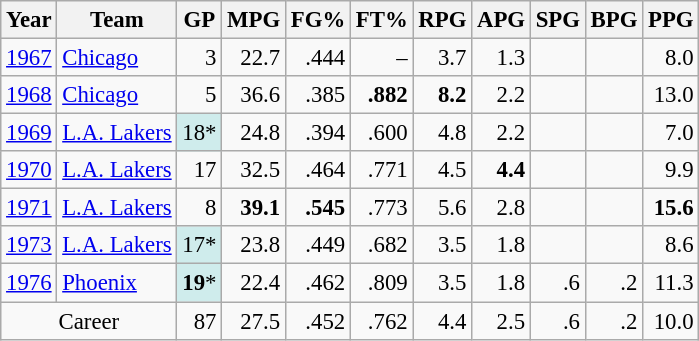<table class="wikitable sortable" style="font-size:95%; text-align:right;">
<tr>
<th>Year</th>
<th>Team</th>
<th>GP</th>
<th>MPG</th>
<th>FG%</th>
<th>FT%</th>
<th>RPG</th>
<th>APG</th>
<th>SPG</th>
<th>BPG</th>
<th>PPG</th>
</tr>
<tr>
<td style="text-align:left;"><a href='#'>1967</a></td>
<td style="text-align:left;"><a href='#'>Chicago</a></td>
<td>3</td>
<td>22.7</td>
<td>.444</td>
<td>–</td>
<td>3.7</td>
<td>1.3</td>
<td></td>
<td></td>
<td>8.0</td>
</tr>
<tr>
<td style="text-align:left;"><a href='#'>1968</a></td>
<td style="text-align:left;"><a href='#'>Chicago</a></td>
<td>5</td>
<td>36.6</td>
<td>.385</td>
<td><strong>.882</strong></td>
<td><strong>8.2</strong></td>
<td>2.2</td>
<td></td>
<td></td>
<td>13.0</td>
</tr>
<tr>
<td style="text-align:left;"><a href='#'>1969</a></td>
<td style="text-align:left;"><a href='#'>L.A. Lakers</a></td>
<td style="background:#CFECEC;">18*</td>
<td>24.8</td>
<td>.394</td>
<td>.600</td>
<td>4.8</td>
<td>2.2</td>
<td></td>
<td></td>
<td>7.0</td>
</tr>
<tr>
<td style="text-align:left;"><a href='#'>1970</a></td>
<td style="text-align:left;"><a href='#'>L.A. Lakers</a></td>
<td>17</td>
<td>32.5</td>
<td>.464</td>
<td>.771</td>
<td>4.5</td>
<td><strong>4.4</strong></td>
<td></td>
<td></td>
<td>9.9</td>
</tr>
<tr>
<td style="text-align:left;"><a href='#'>1971</a></td>
<td style="text-align:left;"><a href='#'>L.A. Lakers</a></td>
<td>8</td>
<td><strong>39.1</strong></td>
<td><strong>.545</strong></td>
<td>.773</td>
<td>5.6</td>
<td>2.8</td>
<td></td>
<td></td>
<td><strong>15.6</strong></td>
</tr>
<tr>
<td style="text-align:left;"><a href='#'>1973</a></td>
<td style="text-align:left;"><a href='#'>L.A. Lakers</a></td>
<td style="background:#CFECEC;">17*</td>
<td>23.8</td>
<td>.449</td>
<td>.682</td>
<td>3.5</td>
<td>1.8</td>
<td></td>
<td></td>
<td>8.6</td>
</tr>
<tr>
<td style="text-align:left;"><a href='#'>1976</a></td>
<td style="text-align:left;"><a href='#'>Phoenix</a></td>
<td style="background:#CFECEC;"><strong>19</strong>*</td>
<td>22.4</td>
<td>.462</td>
<td>.809</td>
<td>3.5</td>
<td>1.8</td>
<td>.6</td>
<td>.2</td>
<td>11.3</td>
</tr>
<tr class="sortbottom">
<td style="text-align:center;" colspan="2">Career</td>
<td>87</td>
<td>27.5</td>
<td>.452</td>
<td>.762</td>
<td>4.4</td>
<td>2.5</td>
<td>.6</td>
<td>.2</td>
<td>10.0</td>
</tr>
</table>
